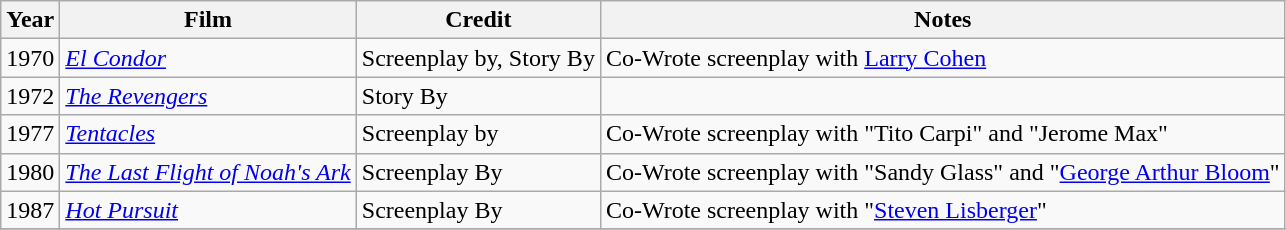<table class="wikitable">
<tr>
<th>Year</th>
<th>Film</th>
<th>Credit</th>
<th>Notes</th>
</tr>
<tr>
<td>1970</td>
<td><em><a href='#'>El Condor</a></em></td>
<td>Screenplay by, Story By</td>
<td>Co-Wrote screenplay with <a href='#'>Larry Cohen</a></td>
</tr>
<tr>
<td>1972</td>
<td><em><a href='#'>The Revengers</a></em></td>
<td>Story By</td>
<td></td>
</tr>
<tr>
<td>1977</td>
<td><em><a href='#'>Tentacles</a></em></td>
<td>Screenplay by</td>
<td>Co-Wrote screenplay with "Tito Carpi" and "Jerome Max"</td>
</tr>
<tr>
<td>1980</td>
<td><em><a href='#'>The Last Flight of Noah's Ark</a></em></td>
<td>Screenplay By</td>
<td>Co-Wrote screenplay with "Sandy Glass" and "<a href='#'>George Arthur Bloom</a>"</td>
</tr>
<tr>
<td>1987</td>
<td><em><a href='#'>Hot Pursuit</a></em></td>
<td>Screenplay By</td>
<td>Co-Wrote screenplay with "<a href='#'>Steven Lisberger</a>"</td>
</tr>
<tr>
</tr>
</table>
